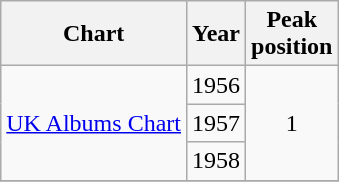<table class="wikitable sortable">
<tr>
<th>Chart</th>
<th>Year</th>
<th>Peak<br>position</th>
</tr>
<tr>
<td rowspan="3"><a href='#'>UK Albums Chart</a></td>
<td align="left">1956</td>
<td rowspan="3" align="center">1</td>
</tr>
<tr>
<td align="left">1957</td>
</tr>
<tr>
<td align="left">1958</td>
</tr>
<tr>
</tr>
</table>
